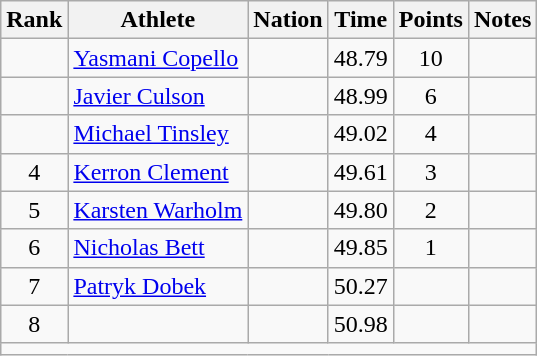<table class="wikitable sortable" style="text-align:center;">
<tr>
<th scope="col" style="width: 10px;">Rank</th>
<th scope="col">Athlete</th>
<th scope="col">Nation</th>
<th scope="col">Time</th>
<th scope="col">Points</th>
<th scope="col">Notes</th>
</tr>
<tr>
<td></td>
<td align=left><a href='#'>Yasmani Copello</a></td>
<td align=left></td>
<td>48.79</td>
<td>10</td>
<td></td>
</tr>
<tr>
<td></td>
<td align=left><a href='#'>Javier Culson</a></td>
<td align=left></td>
<td>48.99</td>
<td>6</td>
<td></td>
</tr>
<tr>
<td></td>
<td align=left><a href='#'>Michael Tinsley</a></td>
<td align=left></td>
<td>49.02</td>
<td>4</td>
<td></td>
</tr>
<tr>
<td>4</td>
<td align=left><a href='#'>Kerron Clement</a></td>
<td align=left></td>
<td>49.61</td>
<td>3</td>
<td></td>
</tr>
<tr>
<td>5</td>
<td align=left><a href='#'>Karsten Warholm</a></td>
<td align=left></td>
<td>49.80</td>
<td>2</td>
<td></td>
</tr>
<tr>
<td>6</td>
<td align=left><a href='#'>Nicholas Bett</a></td>
<td align=left></td>
<td>49.85</td>
<td>1</td>
<td></td>
</tr>
<tr>
<td>7</td>
<td align=left><a href='#'>Patryk Dobek</a></td>
<td align=left></td>
<td>50.27</td>
<td></td>
<td></td>
</tr>
<tr>
<td>8</td>
<td align=left></td>
<td align=left></td>
<td>50.98</td>
<td></td>
<td></td>
</tr>
<tr class="sortbottom">
<td colspan="6"></td>
</tr>
</table>
